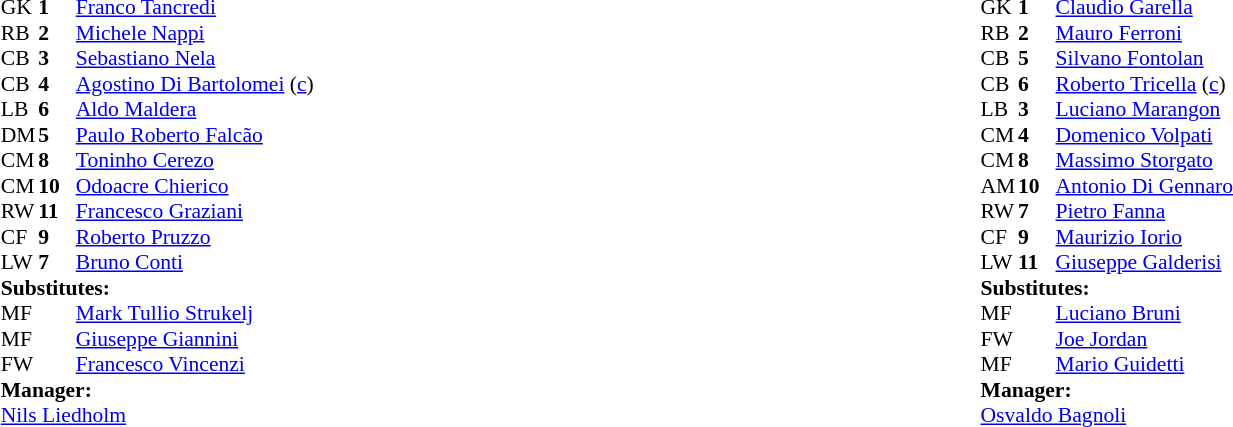<table width="100%">
<tr>
<td valign="top" width="50%"><br><table style="font-size: 90%" cellspacing="0" cellpadding="0" align=center>
<tr>
<th width="25"></th>
<th width="25"></th>
</tr>
<tr>
<td>GK</td>
<td><strong>1</strong></td>
<td> <a href='#'>Franco Tancredi</a></td>
</tr>
<tr>
<td>RB</td>
<td><strong>2</strong></td>
<td> <a href='#'>Michele Nappi</a></td>
</tr>
<tr>
<td>CB</td>
<td><strong>3</strong></td>
<td> <a href='#'>Sebastiano Nela</a></td>
</tr>
<tr>
<td>CB</td>
<td><strong>4</strong></td>
<td> <a href='#'>Agostino Di Bartolomei</a> (<a href='#'>c</a>)</td>
</tr>
<tr>
<td>LB</td>
<td><strong>6</strong></td>
<td> <a href='#'>Aldo Maldera</a></td>
</tr>
<tr>
<td>DM</td>
<td><strong>5</strong></td>
<td> <a href='#'>Paulo Roberto Falcão</a></td>
</tr>
<tr>
<td>CM</td>
<td><strong>8</strong></td>
<td> <a href='#'>Toninho Cerezo</a></td>
</tr>
<tr>
<td>CM</td>
<td><strong>10</strong></td>
<td> <a href='#'>Odoacre Chierico</a></td>
</tr>
<tr>
<td>RW</td>
<td><strong>11</strong></td>
<td> <a href='#'>Francesco Graziani</a></td>
</tr>
<tr>
<td>CF</td>
<td><strong>9</strong></td>
<td> <a href='#'>Roberto Pruzzo</a></td>
<td></td>
<td></td>
</tr>
<tr>
<td>LW</td>
<td><strong>7</strong></td>
<td> <a href='#'>Bruno Conti</a></td>
<td></td>
<td></td>
</tr>
<tr>
<td colspan=4><strong>Substitutes:</strong></td>
</tr>
<tr>
<td>MF</td>
<td></td>
<td> <a href='#'>Mark Tullio Strukelj</a></td>
<td></td>
<td></td>
<td></td>
</tr>
<tr>
<td>MF</td>
<td></td>
<td> <a href='#'>Giuseppe Giannini</a></td>
<td></td>
<td></td>
</tr>
<tr>
<td>FW</td>
<td></td>
<td> <a href='#'>Francesco Vincenzi</a></td>
<td></td>
<td></td>
</tr>
<tr>
<td colspan=4><strong>Manager:</strong></td>
</tr>
<tr>
<td colspan="4"> <a href='#'>Nils Liedholm</a></td>
</tr>
</table>
</td>
<td valign="top"></td>
<td valign="top" width="50%"><br><table style="font-size: 90%" cellspacing="0" cellpadding="0" align=center>
<tr>
<th width=25></th>
<th width=25></th>
</tr>
<tr>
<td>GK</td>
<td><strong>1</strong></td>
<td> <a href='#'>Claudio Garella</a></td>
</tr>
<tr>
<td>RB</td>
<td><strong>2</strong></td>
<td> <a href='#'>Mauro Ferroni</a></td>
</tr>
<tr>
<td>CB</td>
<td><strong>5</strong></td>
<td> <a href='#'>Silvano Fontolan</a></td>
</tr>
<tr>
<td>CB</td>
<td><strong>6</strong></td>
<td> <a href='#'>Roberto Tricella</a> (<a href='#'>c</a>)</td>
</tr>
<tr>
<td>LB</td>
<td><strong>3</strong></td>
<td> <a href='#'>Luciano Marangon</a></td>
<td></td>
<td></td>
</tr>
<tr>
<td>CM</td>
<td><strong>4</strong></td>
<td> <a href='#'>Domenico Volpati</a></td>
</tr>
<tr>
<td>CM</td>
<td><strong>8</strong></td>
<td> <a href='#'>Massimo Storgato</a></td>
<td></td>
<td></td>
</tr>
<tr>
<td>AM</td>
<td><strong>10</strong></td>
<td> <a href='#'>Antonio Di Gennaro</a></td>
</tr>
<tr>
<td>RW</td>
<td><strong>7</strong></td>
<td> <a href='#'>Pietro Fanna</a></td>
</tr>
<tr>
<td>CF</td>
<td><strong>9</strong></td>
<td> <a href='#'>Maurizio Iorio</a> </td>
</tr>
<tr>
<td>LW</td>
<td><strong>11</strong></td>
<td> <a href='#'>Giuseppe Galderisi</a></td>
<td></td>
<td></td>
</tr>
<tr>
<td colspan=4><strong>Substitutes:</strong></td>
</tr>
<tr>
<td>MF</td>
<td></td>
<td> <a href='#'>Luciano Bruni</a></td>
<td></td>
<td></td>
</tr>
<tr>
<td>FW</td>
<td></td>
<td> <a href='#'>Joe Jordan</a></td>
<td></td>
<td></td>
</tr>
<tr>
<td>MF</td>
<td></td>
<td> <a href='#'>Mario Guidetti</a></td>
<td></td>
<td></td>
</tr>
<tr>
<td colspan=4><strong>Manager:</strong></td>
</tr>
<tr>
<td colspan="4"> <a href='#'>Osvaldo Bagnoli</a></td>
</tr>
</table>
</td>
</tr>
</table>
